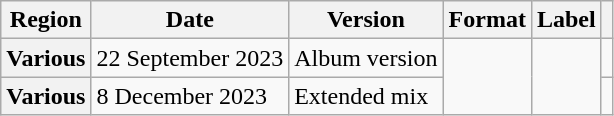<table class="wikitable plainrowheaders">
<tr>
<th scope="col">Region</th>
<th scope="col">Date</th>
<th scope="col">Version</th>
<th scope="col">Format</th>
<th scope="col">Label</th>
<th scope="col"></th>
</tr>
<tr>
<th scope="row">Various</th>
<td>22 September 2023</td>
<td>Album version</td>
<td rowspan="2"></td>
<td rowspan="2"></td>
<td style="text-align:center;"></td>
</tr>
<tr>
<th scope="row">Various</th>
<td>8 December 2023</td>
<td>Extended mix</td>
<td style="text-align:center;"></td>
</tr>
</table>
